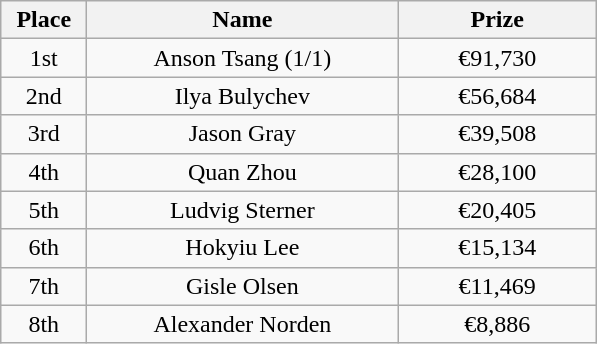<table class="wikitable">
<tr>
<th width="50">Place</th>
<th width="200">Name</th>
<th width="125">Prize</th>
</tr>
<tr>
<td align="center">1st</td>
<td align="center">Anson Tsang (1/1)</td>
<td align="center">€91,730</td>
</tr>
<tr>
<td align="center">2nd</td>
<td align="center">Ilya Bulychev</td>
<td align="center">€56,684</td>
</tr>
<tr>
<td align="center">3rd</td>
<td align="center">Jason Gray</td>
<td align="center">€39,508</td>
</tr>
<tr>
<td align="center">4th</td>
<td align="center">Quan Zhou</td>
<td align="center">€28,100</td>
</tr>
<tr>
<td align="center">5th</td>
<td align="center">Ludvig Sterner</td>
<td align="center">€20,405</td>
</tr>
<tr>
<td align="center">6th</td>
<td align="center">Hokyiu Lee</td>
<td align="center">€15,134</td>
</tr>
<tr>
<td align="center">7th</td>
<td align="center">Gisle Olsen</td>
<td align="center">€11,469</td>
</tr>
<tr>
<td align="center">8th</td>
<td align="center">Alexander Norden</td>
<td align="center">€8,886</td>
</tr>
</table>
